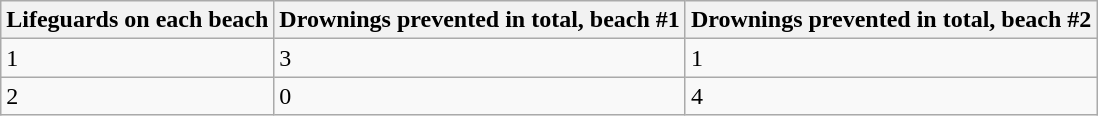<table class="wikitable">
<tr>
<th>Lifeguards on each beach</th>
<th>Drownings prevented in total, beach #1</th>
<th>Drownings prevented in total, beach #2</th>
</tr>
<tr>
<td>1</td>
<td>3</td>
<td>1</td>
</tr>
<tr>
<td>2</td>
<td>0</td>
<td>4</td>
</tr>
</table>
